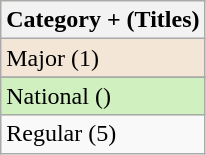<table class="wikitable" style="display:inline-table;">
<tr style="background:#ffc;">
<th>Category + (Titles)</th>
</tr>
<tr style="background:#f3e6d7">
<td>Major  (1)</td>
</tr>
<tr>
</tr>
<tr style="background:#d0f0c0">
<td>National ()</td>
</tr>
<tr>
<td>Regular (5)</td>
</tr>
</table>
